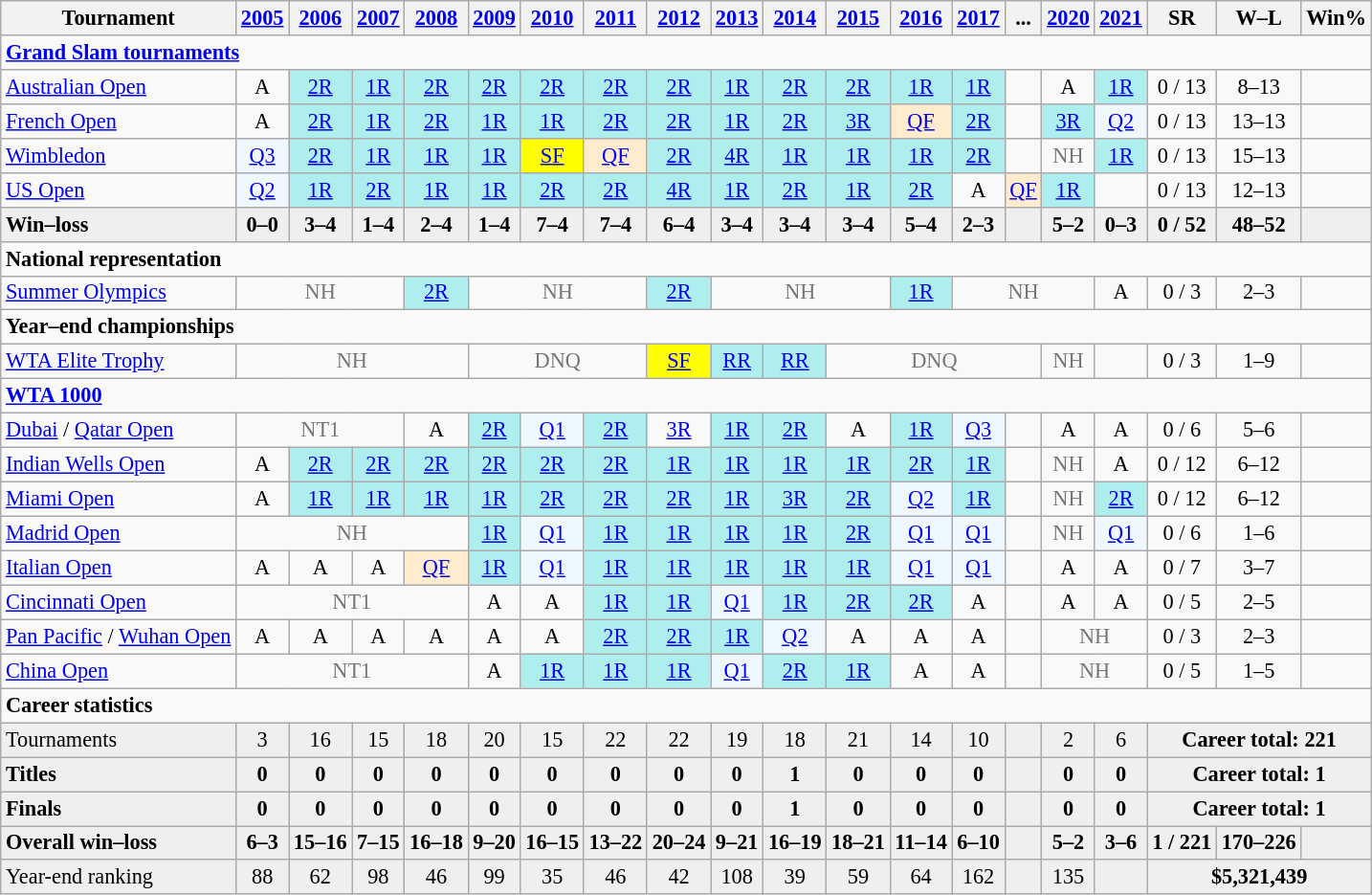<table class="nowrap wikitable" style=text-align:center;font-size:93%>
<tr>
<th>Tournament</th>
<th><a href='#'>2005</a></th>
<th><a href='#'>2006</a></th>
<th><a href='#'>2007</a></th>
<th><a href='#'>2008</a></th>
<th><a href='#'>2009</a></th>
<th><a href='#'>2010</a></th>
<th><a href='#'>2011</a></th>
<th><a href='#'>2012</a></th>
<th><a href='#'>2013</a></th>
<th><a href='#'>2014</a></th>
<th><a href='#'>2015</a></th>
<th><a href='#'>2016</a></th>
<th><a href='#'>2017</a></th>
<th>...</th>
<th><a href='#'>2020</a></th>
<th><a href='#'>2021</a></th>
<th>SR</th>
<th>W–L</th>
<th>Win%</th>
</tr>
<tr>
<td colspan="21" style="text-align:left"><strong><a href='#'>Grand Slam tournaments</a></strong></td>
</tr>
<tr>
<td align=left><a href='#'>Australian Open</a></td>
<td>A</td>
<td bgcolor=afeeee><a href='#'>2R</a></td>
<td bgcolor=afeeee><a href='#'>1R</a></td>
<td bgcolor=afeeee><a href='#'>2R</a></td>
<td bgcolor=afeeee><a href='#'>2R</a></td>
<td bgcolor=afeeee><a href='#'>2R</a></td>
<td bgcolor=afeeee><a href='#'>2R</a></td>
<td bgcolor=afeeee><a href='#'>2R</a></td>
<td bgcolor=afeeee><a href='#'>1R</a></td>
<td bgcolor=afeeee><a href='#'>2R</a></td>
<td bgcolor=afeeee><a href='#'>2R</a></td>
<td bgcolor=afeeee><a href='#'>1R</a></td>
<td bgcolor=afeeee><a href='#'>1R</a></td>
<td></td>
<td>A</td>
<td bgcolor=afeeee><a href='#'>1R</a></td>
<td>0 / 13</td>
<td>8–13</td>
<td></td>
</tr>
<tr>
<td align=left><a href='#'>French Open</a></td>
<td>A</td>
<td bgcolor=afeeee><a href='#'>2R</a></td>
<td bgcolor=afeeee><a href='#'>1R</a></td>
<td bgcolor=afeeee><a href='#'>2R</a></td>
<td bgcolor=afeeee><a href='#'>1R</a></td>
<td bgcolor=afeeee><a href='#'>1R</a></td>
<td bgcolor=afeeee><a href='#'>2R</a></td>
<td bgcolor=afeeee><a href='#'>2R</a></td>
<td bgcolor=afeeee><a href='#'>1R</a></td>
<td bgcolor=afeeee><a href='#'>2R</a></td>
<td bgcolor=afeeee><a href='#'>3R</a></td>
<td bgcolor=ffebcd><a href='#'>QF</a></td>
<td bgcolor=afeeee><a href='#'>2R</a></td>
<td></td>
<td bgcolor=afeeee><a href='#'>3R</a></td>
<td bgcolor=f0f8ff><a href='#'>Q2</a></td>
<td>0 / 13</td>
<td>13–13</td>
<td></td>
</tr>
<tr>
<td align=left><a href='#'>Wimbledon</a></td>
<td bgcolor=f0f8ff><a href='#'>Q3</a></td>
<td bgcolor=afeeee><a href='#'>2R</a></td>
<td bgcolor=afeeee><a href='#'>1R</a></td>
<td bgcolor=afeeee><a href='#'>1R</a></td>
<td bgcolor=afeeee><a href='#'>1R</a></td>
<td bgcolor=yellow><a href='#'>SF</a></td>
<td bgcolor=ffebcd><a href='#'>QF</a></td>
<td bgcolor=afeeee><a href='#'>2R</a></td>
<td bgcolor=afeeee><a href='#'>4R</a></td>
<td bgcolor=afeeee><a href='#'>1R</a></td>
<td bgcolor=afeeee><a href='#'>1R</a></td>
<td bgcolor=afeeee><a href='#'>1R</a></td>
<td bgcolor=afeeee><a href='#'>2R</a></td>
<td></td>
<td style=color:#767676>NH</td>
<td bgcolor=afeeee><a href='#'>1R</a></td>
<td>0 / 13</td>
<td>15–13</td>
<td></td>
</tr>
<tr>
<td align=left><a href='#'>US Open</a></td>
<td bgcolor=f0f8ff><a href='#'>Q2</a></td>
<td bgcolor=afeeee><a href='#'>1R</a></td>
<td bgcolor=afeeee><a href='#'>2R</a></td>
<td bgcolor=afeeee><a href='#'>1R</a></td>
<td bgcolor=afeeee><a href='#'>1R</a></td>
<td bgcolor=afeeee><a href='#'>2R</a></td>
<td bgcolor=afeeee><a href='#'>2R</a></td>
<td bgcolor=afeeee><a href='#'>4R</a></td>
<td bgcolor=afeeee><a href='#'>1R</a></td>
<td bgcolor=afeeee><a href='#'>2R</a></td>
<td bgcolor=afeeee><a href='#'>1R</a></td>
<td bgcolor=afeeee><a href='#'>2R</a></td>
<td>A</td>
<td bgcolor=ffebcd><a href='#'>QF</a></td>
<td bgcolor=afeeee><a href='#'>1R</a></td>
<td></td>
<td>0 / 13</td>
<td>12–13</td>
<td></td>
</tr>
<tr style=background:#efefef;font-weight:bold>
<td style=text-align:left>Win–loss</td>
<td>0–0</td>
<td>3–4</td>
<td>1–4</td>
<td>2–4</td>
<td>1–4</td>
<td>7–4</td>
<td>7–4</td>
<td>6–4</td>
<td>3–4</td>
<td>3–4</td>
<td>3–4</td>
<td>5–4</td>
<td>2–3</td>
<td></td>
<td>5–2</td>
<td>0–3</td>
<td>0 / 52</td>
<td>48–52</td>
<td></td>
</tr>
<tr>
<td colspan="21" style="text-align:left"><strong>National representation</strong></td>
</tr>
<tr>
<td align=left><a href='#'>Summer Olympics</a></td>
<td colspan=3 style=color:#767676>NH</td>
<td bgcolor=afeeee><a href='#'>2R</a></td>
<td colspan=3 style=color:#767676>NH</td>
<td bgcolor=afeeee><a href='#'>2R</a></td>
<td colspan=3 style=color:#767676>NH</td>
<td bgcolor=afeeee><a href='#'>1R</a></td>
<td colspan=3 style=color:#767676>NH</td>
<td>A</td>
<td>0 / 3</td>
<td>2–3</td>
<td></td>
</tr>
<tr>
<td colspan="21" style="text-align:left"><strong>Year–end championships</strong></td>
</tr>
<tr>
<td align=left><a href='#'>WTA Elite Trophy</a></td>
<td colspan=4 style=color:#767676>NH</td>
<td colspan=3 style=color:#767676>DNQ</td>
<td bgcolor=yellow><a href='#'>SF</a></td>
<td bgcolor=afeeee><a href='#'>RR</a></td>
<td bgcolor=afeeee><a href='#'>RR</a></td>
<td colspan=4 style=color:#767676>DNQ</td>
<td style=color:#767676>NH</td>
<td></td>
<td>0 / 3</td>
<td>1–9</td>
<td></td>
</tr>
<tr>
<td colspan="21" style="text-align:left"><strong><a href='#'>WTA 1000</a></strong></td>
</tr>
<tr>
<td align=left><a href='#'>Dubai</a> / <a href='#'>Qatar Open</a></td>
<td colspan=3 style=color:#767676>NT1</td>
<td>A</td>
<td bgcolor=afeeee><a href='#'>2R</a></td>
<td bgcolor=f0f8ff><a href='#'>Q1</a></td>
<td bgcolor=afeeee><a href='#'>2R</a></td>
<td style=color:#767676><a href='#'>3R</a></td>
<td bgcolor=afeeee><a href='#'>1R</a></td>
<td bgcolor=afeeee><a href='#'>2R</a></td>
<td>A</td>
<td bgcolor=afeeee><a href='#'>1R</a></td>
<td bgcolor=f0f8ff><a href='#'>Q3</a></td>
<td></td>
<td>A</td>
<td>A</td>
<td>0 / 6</td>
<td>5–6</td>
<td></td>
</tr>
<tr>
<td align=left><a href='#'>Indian Wells Open</a></td>
<td>A</td>
<td bgcolor=afeeee><a href='#'>2R</a></td>
<td bgcolor=afeeee><a href='#'>2R</a></td>
<td bgcolor=afeeee><a href='#'>2R</a></td>
<td bgcolor=afeeee><a href='#'>2R</a></td>
<td bgcolor=afeeee><a href='#'>2R</a></td>
<td bgcolor=afeeee><a href='#'>2R</a></td>
<td bgcolor=afeeee><a href='#'>1R</a></td>
<td bgcolor=afeeee><a href='#'>1R</a></td>
<td bgcolor=afeeee><a href='#'>1R</a></td>
<td bgcolor=afeeee><a href='#'>1R</a></td>
<td bgcolor=afeeee><a href='#'>2R</a></td>
<td bgcolor=afeeee><a href='#'>1R</a></td>
<td></td>
<td style="color:#767676">NH</td>
<td>A</td>
<td>0 / 12</td>
<td>6–12</td>
<td></td>
</tr>
<tr>
<td align=left><a href='#'>Miami Open</a></td>
<td>A</td>
<td bgcolor=afeeee><a href='#'>1R</a></td>
<td bgcolor=afeeee><a href='#'>1R</a></td>
<td bgcolor=afeeee><a href='#'>1R</a></td>
<td bgcolor=afeeee><a href='#'>1R</a></td>
<td bgcolor=afeeee><a href='#'>2R</a></td>
<td bgcolor=afeeee><a href='#'>2R</a></td>
<td bgcolor=afeeee><a href='#'>2R</a></td>
<td bgcolor=afeeee><a href='#'>1R</a></td>
<td bgcolor=afeeee><a href='#'>3R</a></td>
<td bgcolor=afeeee><a href='#'>2R</a></td>
<td bgcolor=f0f8ff><a href='#'>Q2</a></td>
<td bgcolor=afeeee><a href='#'>1R</a></td>
<td></td>
<td style=color:#767676>NH</td>
<td bgcolor=afeeee><a href='#'>2R</a></td>
<td>0 / 12</td>
<td>6–12</td>
<td></td>
</tr>
<tr>
<td align=left><a href='#'>Madrid Open</a></td>
<td colspan=4 style=color:#767676>NH</td>
<td bgcolor=afeeee><a href='#'>1R</a></td>
<td bgcolor=f0f8ff><a href='#'>Q1</a></td>
<td bgcolor=afeeee><a href='#'>1R</a></td>
<td bgcolor=afeeee><a href='#'>1R</a></td>
<td bgcolor=afeeee><a href='#'>1R</a></td>
<td bgcolor=afeeee><a href='#'>1R</a></td>
<td bgcolor=afeeee><a href='#'>2R</a></td>
<td bgcolor=f0f8ff><a href='#'>Q1</a></td>
<td bgcolor=f0f8ff><a href='#'>Q1</a></td>
<td></td>
<td style=color:#767676>NH</td>
<td bgcolor=f0f8ff><a href='#'>Q1</a></td>
<td>0 / 6</td>
<td>1–6</td>
<td></td>
</tr>
<tr>
<td align=left><a href='#'>Italian Open</a></td>
<td>A</td>
<td>A</td>
<td>A</td>
<td bgcolor=ffebcd><a href='#'>QF</a></td>
<td bgcolor=afeeee><a href='#'>1R</a></td>
<td bgcolor=f0f8ff><a href='#'>Q1</a></td>
<td bgcolor=afeeee><a href='#'>1R</a></td>
<td bgcolor=afeeee><a href='#'>1R</a></td>
<td bgcolor=afeeee><a href='#'>1R</a></td>
<td bgcolor=afeeee><a href='#'>1R</a></td>
<td bgcolor=afeeee><a href='#'>1R</a></td>
<td bgcolor=f0f8ff><a href='#'>Q1</a></td>
<td bgcolor=f0f8ff><a href='#'>Q1</a></td>
<td></td>
<td>A</td>
<td>A</td>
<td>0 / 7</td>
<td>3–7</td>
<td></td>
</tr>
<tr>
<td align=left><a href='#'>Cincinnati Open</a></td>
<td colspan=4 style=color:#767676>NT1</td>
<td>A</td>
<td>A</td>
<td bgcolor=afeeee><a href='#'>1R</a></td>
<td bgcolor=afeeee><a href='#'>1R</a></td>
<td bgcolor=f0f8ff><a href='#'>Q1</a></td>
<td bgcolor=afeeee><a href='#'>1R</a></td>
<td bgcolor=afeeee><a href='#'>2R</a></td>
<td bgcolor=afeeee><a href='#'>2R</a></td>
<td>A</td>
<td></td>
<td>A</td>
<td>A</td>
<td>0 / 5</td>
<td>2–5</td>
<td></td>
</tr>
<tr>
<td align=left><a href='#'>Pan Pacific</a> / <a href='#'>Wuhan Open</a></td>
<td>A</td>
<td>A</td>
<td>A</td>
<td>A</td>
<td>A</td>
<td>A</td>
<td bgcolor=afeeee><a href='#'>2R</a></td>
<td bgcolor=afeeee><a href='#'>2R</a></td>
<td bgcolor=afeeee><a href='#'>1R</a></td>
<td bgcolor=f0f8ff><a href='#'>Q2</a></td>
<td>A</td>
<td>A</td>
<td>A</td>
<td></td>
<td colspan="2" style="color:#767676">NH</td>
<td>0 / 3</td>
<td>2–3</td>
<td></td>
</tr>
<tr>
<td align=left><a href='#'>China Open</a></td>
<td colspan=4 style=color:#767676>NT1</td>
<td>A</td>
<td bgcolor=afeeee><a href='#'>1R</a></td>
<td bgcolor=afeeee><a href='#'>1R</a></td>
<td bgcolor=afeeee><a href='#'>1R</a></td>
<td bgcolor=f0f8ff><a href='#'>Q1</a></td>
<td bgcolor=afeeee><a href='#'>2R</a></td>
<td bgcolor=afeeee><a href='#'>1R</a></td>
<td>A</td>
<td>A</td>
<td></td>
<td colspan="2" style="color:#767676">NH</td>
<td>0 / 5</td>
<td>1–5</td>
<td></td>
</tr>
<tr>
<td colspan="21" align="left"><strong>Career statistics</strong></td>
</tr>
<tr style=background:#efefef>
<td style=text-align:left>Tournaments</td>
<td>3</td>
<td>16</td>
<td>15</td>
<td>18</td>
<td>20</td>
<td>15</td>
<td>22</td>
<td>22</td>
<td>19</td>
<td>18</td>
<td>21</td>
<td>14</td>
<td>10</td>
<td></td>
<td>2</td>
<td>6</td>
<td colspan=3><strong>Career total: 221</strong></td>
</tr>
<tr style=background:#efefef;font-weight:bold>
<td style=text-align:left>Titles</td>
<td>0</td>
<td>0</td>
<td>0</td>
<td>0</td>
<td>0</td>
<td>0</td>
<td>0</td>
<td>0</td>
<td>0</td>
<td>1</td>
<td>0</td>
<td>0</td>
<td>0</td>
<td></td>
<td>0</td>
<td>0</td>
<td colspan=3>Career total: 1</td>
</tr>
<tr style=background:#efefef;font-weight:bold>
<td style=text-align:left>Finals</td>
<td>0</td>
<td>0</td>
<td>0</td>
<td>0</td>
<td>0</td>
<td>0</td>
<td>0</td>
<td>0</td>
<td>0</td>
<td>1</td>
<td>0</td>
<td>0</td>
<td>0</td>
<td></td>
<td>0</td>
<td>0</td>
<td colspan=3>Career total: 1</td>
</tr>
<tr style=background:#efefef;font-weight:bold>
<td style=text-align:left>Overall win–loss</td>
<td>6–3</td>
<td>15–16</td>
<td>7–15</td>
<td>16–18</td>
<td>9–20</td>
<td>16–15</td>
<td>13–22</td>
<td>20–24</td>
<td>9–21</td>
<td>16–19</td>
<td>18–21</td>
<td>11–14</td>
<td>6–10</td>
<td></td>
<td>5–2</td>
<td>3–6</td>
<td>1 / 221</td>
<td>170–226</td>
<td></td>
</tr>
<tr style=background:#efefef>
<td align=left>Year-end ranking</td>
<td>88</td>
<td>62</td>
<td>98</td>
<td>46</td>
<td>99</td>
<td>35</td>
<td>46</td>
<td>42</td>
<td>108</td>
<td>39</td>
<td>59</td>
<td>64</td>
<td>162</td>
<td></td>
<td>135</td>
<td></td>
<td colspan=3><strong>$5,321,439</strong></td>
</tr>
</table>
